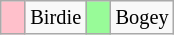<table class="wikitable" span = 50 style="font-size:85%">
<tr>
<td style="background: Pink;" width=10></td>
<td>Birdie</td>
<td style="background: PaleGreen;" width=10></td>
<td>Bogey</td>
</tr>
</table>
